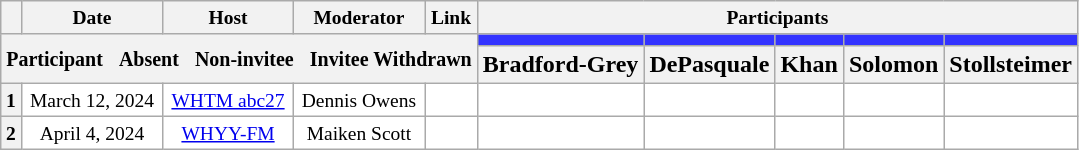<table class="wikitable" style="text-align:center;">
<tr style="font-size:small;">
<th scope="col"></th>
<th scope="col">Date</th>
<th scope="col">Host</th>
<th scope="col">Moderator</th>
<th scope="col">Link</th>
<th scope="col" colspan="5">Participants</th>
</tr>
<tr>
<th colspan="5" rowspan="2"> <small>Participant  </small> <small>Absent  </small> <small>Non-invitee  </small> <small>Invitee Withdrawn</small></th>
<th scope="col" style="background:#33f;"></th>
<th scope="col" style="background:#33f;"></th>
<th scope="col" style="background:#33f;"></th>
<th scope="col" style="background:#33f;"></th>
<th scope="col" style="background:#33f;"></th>
</tr>
<tr>
<th scope="col">Bradford-Grey</th>
<th scope="col">DePasquale</th>
<th scope="col">Khan</th>
<th scope="col">Solomon</th>
<th scope="col">Stollsteimer</th>
</tr>
<tr style="background:#fff; font-size:small;">
<th scope="row">1</th>
<td style="white-space:nowrap;">March 12, 2024</td>
<td style="white-space:nowrap;"><a href='#'>WHTM abc27</a></td>
<td style="white-space:nowrap;">Dennis Owens</td>
<td style="white-space:nowrap;"></td>
<td></td>
<td></td>
<td></td>
<td></td>
<td></td>
</tr>
<tr style="background:#fff; font-size:small;">
<th scope="row">2</th>
<td style="white-space:nowrap;">April 4, 2024</td>
<td style="white-space:nowrap;"><a href='#'>WHYY-FM</a></td>
<td style="white-space:nowrap;">Maiken Scott</td>
<td style="white-space:nowrap;"></td>
<td></td>
<td></td>
<td></td>
<td></td>
<td></td>
</tr>
</table>
